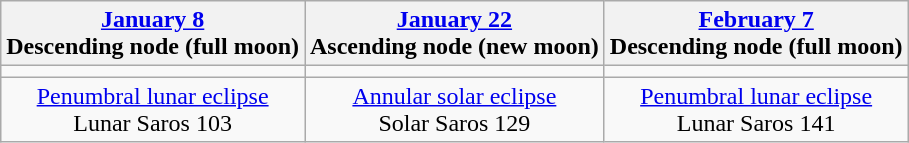<table class="wikitable">
<tr>
<th><a href='#'>January 8</a><br>Descending node (full moon)<br></th>
<th><a href='#'>January 22</a><br>Ascending node (new moon)<br></th>
<th><a href='#'>February 7</a><br>Descending node (full moon)<br></th>
</tr>
<tr>
<td></td>
<td></td>
<td></td>
</tr>
<tr align=center>
<td><a href='#'>Penumbral lunar eclipse</a><br>Lunar Saros 103</td>
<td><a href='#'>Annular solar eclipse</a><br>Solar Saros 129</td>
<td><a href='#'>Penumbral lunar eclipse</a><br>Lunar Saros 141</td>
</tr>
</table>
